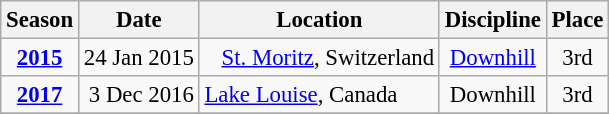<table class="wikitable" style="text-align:center; font-size:95%;">
<tr>
<th>Season</th>
<th>Date</th>
<th>Location</th>
<th>Discipline</th>
<th>Place</th>
</tr>
<tr>
<td><strong><a href='#'>2015</a></strong></td>
<td align=right>24 Jan 2015</td>
<td align=left>   <a href='#'>St. Moritz</a>, Switzerland</td>
<td><a href='#'>Downhill</a></td>
<td>3rd</td>
</tr>
<tr>
<td><strong><a href='#'>2017</a></strong></td>
<td align=right>3 Dec 2016</td>
<td align=left> <a href='#'>Lake Louise</a>, Canada</td>
<td>Downhill</td>
<td>3rd</td>
</tr>
<tr>
</tr>
</table>
